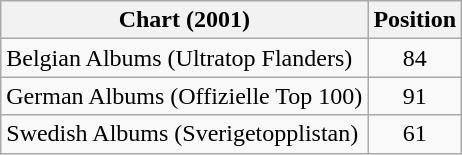<table class="wikitable sortable">
<tr>
<th>Chart (2001)</th>
<th>Position</th>
</tr>
<tr>
<td>Belgian Albums (Ultratop Flanders)</td>
<td align="center">84</td>
</tr>
<tr>
<td>German Albums (Offizielle Top 100)</td>
<td align="center">91</td>
</tr>
<tr>
<td>Swedish Albums (Sverigetopplistan)</td>
<td align="center">61</td>
</tr>
</table>
